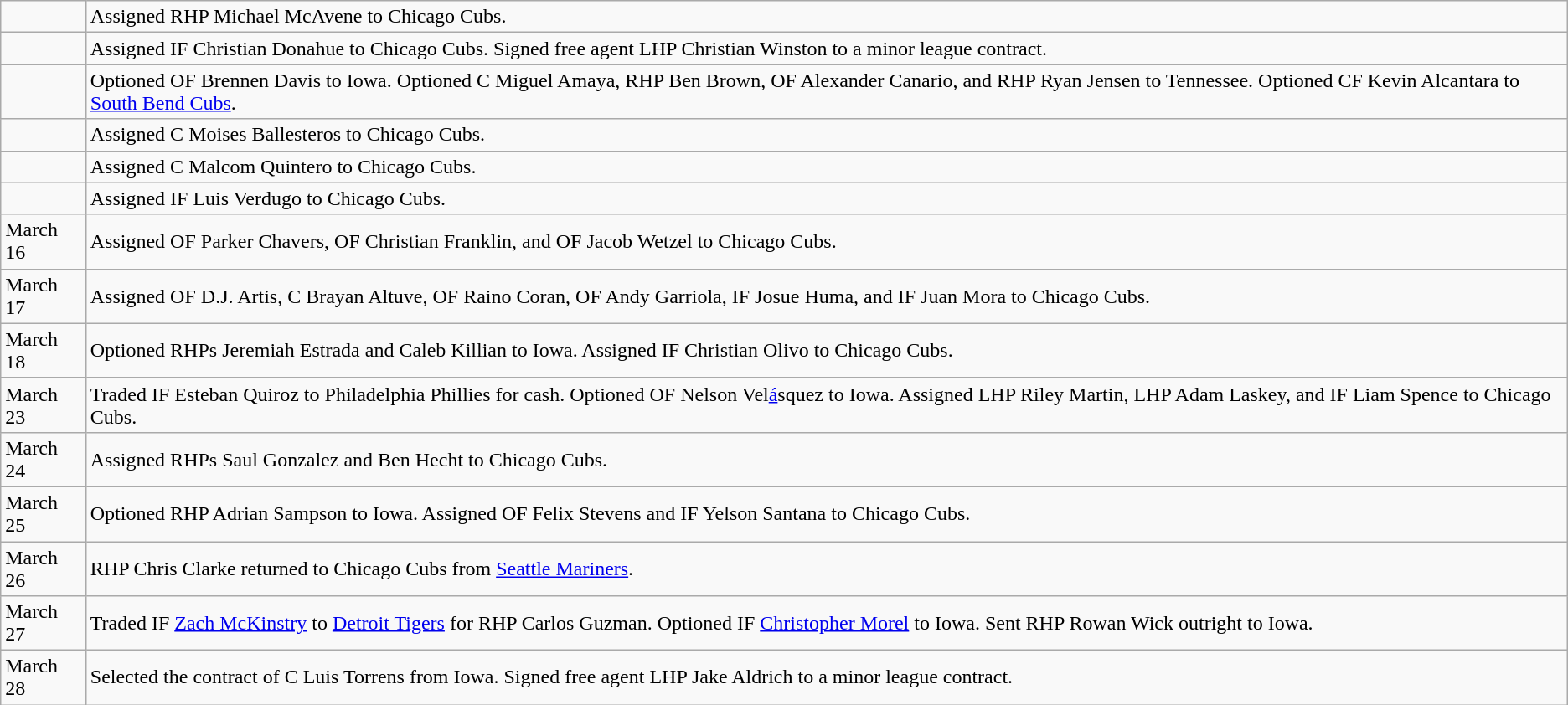<table class="wikitable">
<tr>
<td></td>
<td>Assigned RHP Michael McAvene to Chicago Cubs.</td>
</tr>
<tr>
<td></td>
<td>Assigned IF Christian Donahue to Chicago Cubs. Signed free agent LHP Christian Winston to a minor league contract.</td>
</tr>
<tr>
<td></td>
<td>Optioned OF Brennen Davis to Iowa. Optioned C Miguel Amaya, RHP Ben Brown, OF Alexander Canario, and RHP Ryan Jensen to Tennessee. Optioned CF Kevin Alcantara to <a href='#'>South Bend Cubs</a>.</td>
</tr>
<tr>
<td></td>
<td>Assigned C Moises Ballesteros to Chicago Cubs.</td>
</tr>
<tr>
<td></td>
<td>Assigned C Malcom Quintero to Chicago Cubs.</td>
</tr>
<tr>
<td></td>
<td>Assigned IF Luis Verdugo to Chicago Cubs.</td>
</tr>
<tr>
<td>March 16</td>
<td>Assigned OF Parker Chavers, OF Christian Franklin, and OF Jacob Wetzel to Chicago Cubs.</td>
</tr>
<tr>
<td>March 17</td>
<td>Assigned OF D.J. Artis, C Brayan Altuve, OF Raino Coran, OF Andy Garriola, IF Josue Huma, and IF Juan Mora to Chicago Cubs.</td>
</tr>
<tr>
<td>March 18</td>
<td>Optioned RHPs Jeremiah Estrada and Caleb Killian to Iowa. Assigned IF Christian Olivo to Chicago Cubs.</td>
</tr>
<tr>
<td>March 23</td>
<td>Traded IF Esteban Quiroz to Philadelphia Phillies for cash. Optioned OF Nelson Vel<a href='#'>á</a>squez to Iowa. Assigned LHP Riley Martin, LHP Adam Laskey, and IF Liam Spence to Chicago Cubs.</td>
</tr>
<tr>
<td>March 24</td>
<td>Assigned RHPs Saul Gonzalez and Ben Hecht to Chicago Cubs.</td>
</tr>
<tr>
<td>March 25</td>
<td>Optioned RHP Adrian Sampson to Iowa. Assigned OF Felix Stevens and IF Yelson Santana to Chicago Cubs.</td>
</tr>
<tr>
<td>March 26</td>
<td>RHP Chris Clarke returned to Chicago Cubs from <a href='#'>Seattle Mariners</a>.</td>
</tr>
<tr>
<td>March 27</td>
<td>Traded IF <a href='#'>Zach McKinstry</a> to <a href='#'>Detroit Tigers</a> for RHP Carlos Guzman. Optioned IF <a href='#'>Christopher Morel</a> to Iowa. Sent RHP Rowan Wick outright to Iowa.</td>
</tr>
<tr>
<td>March 28</td>
<td>Selected the contract of C Luis Torrens from Iowa. Signed free agent LHP Jake Aldrich to a minor league contract.</td>
</tr>
</table>
